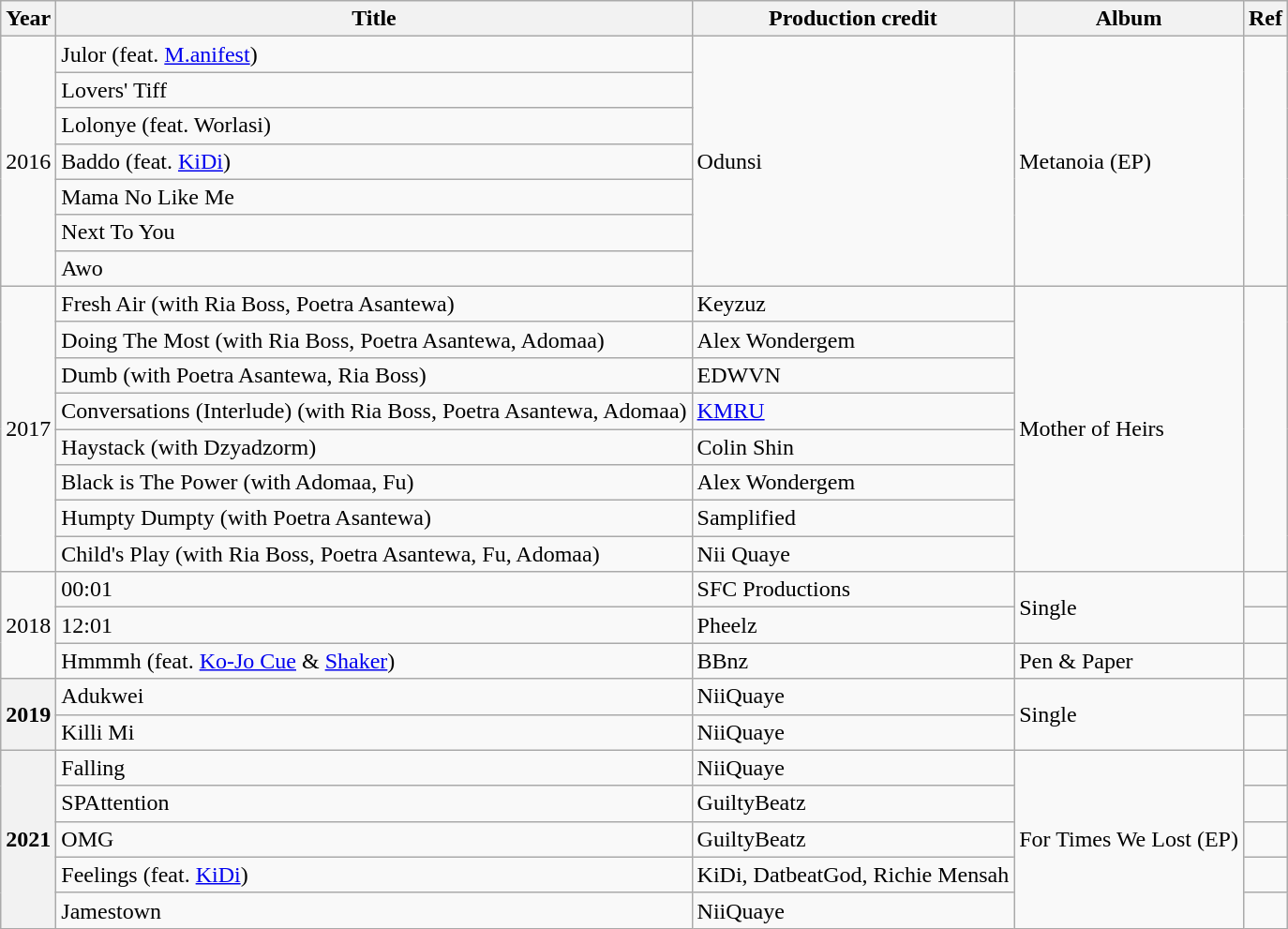<table class="wikitable">
<tr>
<th>Year</th>
<th>Title</th>
<th>Production credit</th>
<th>Album</th>
<th>Ref</th>
</tr>
<tr>
<td rowspan="7">2016</td>
<td>Julor (feat. <a href='#'>M.anifest</a>)</td>
<td rowspan="7">Odunsi</td>
<td rowspan="7">Metanoia (EP)</td>
<td rowspan="7"></td>
</tr>
<tr>
<td>Lovers' Tiff</td>
</tr>
<tr>
<td>Lolonye (feat. Worlasi)</td>
</tr>
<tr>
<td>Baddo (feat. <a href='#'>KiDi</a>)</td>
</tr>
<tr>
<td>Mama No Like Me</td>
</tr>
<tr>
<td>Next To You</td>
</tr>
<tr>
<td>Awo</td>
</tr>
<tr>
<td rowspan="8">2017</td>
<td>Fresh Air (with Ria Boss, Poetra Asantewa)</td>
<td>Keyzuz</td>
<td rowspan="8">Mother of Heirs</td>
<td rowspan="8"></td>
</tr>
<tr>
<td>Doing The Most (with Ria Boss, Poetra Asantewa, Adomaa)</td>
<td>Alex Wondergem</td>
</tr>
<tr>
<td>Dumb (with Poetra Asantewa, Ria Boss)</td>
<td>EDWVN</td>
</tr>
<tr>
<td>Conversations (Interlude) (with Ria Boss, Poetra Asantewa, Adomaa)</td>
<td><a href='#'>KMRU</a></td>
</tr>
<tr>
<td>Haystack (with Dzyadzorm)</td>
<td>Colin Shin</td>
</tr>
<tr>
<td>Black is The Power (with Adomaa, Fu)</td>
<td>Alex Wondergem</td>
</tr>
<tr>
<td>Humpty Dumpty (with Poetra Asantewa)</td>
<td>Samplified</td>
</tr>
<tr>
<td>Child's Play (with Ria Boss, Poetra Asantewa, Fu, Adomaa)</td>
<td>Nii Quaye</td>
</tr>
<tr>
<td rowspan="3">2018</td>
<td>00:01</td>
<td>SFC Productions</td>
<td rowspan="2">Single</td>
<td></td>
</tr>
<tr>
<td>12:01</td>
<td>Pheelz</td>
<td></td>
</tr>
<tr>
<td>Hmmmh (feat. <a href='#'>Ko-Jo Cue</a> & <a href='#'>Shaker</a>)</td>
<td>BBnz</td>
<td>Pen & Paper</td>
<td></td>
</tr>
<tr>
<th rowspan="2">2019</th>
<td>Adukwei</td>
<td>NiiQuaye</td>
<td rowspan="2">Single</td>
<td></td>
</tr>
<tr>
<td>Killi Mi</td>
<td>NiiQuaye</td>
<td></td>
</tr>
<tr>
<th rowspan="5">2021</th>
<td>Falling</td>
<td>NiiQuaye</td>
<td rowspan="5">For Times We Lost (EP)</td>
<td></td>
</tr>
<tr>
<td>SPAttention</td>
<td>GuiltyBeatz</td>
<td></td>
</tr>
<tr>
<td>OMG</td>
<td>GuiltyBeatz</td>
<td></td>
</tr>
<tr>
<td>Feelings (feat. <a href='#'>KiDi</a>)</td>
<td>KiDi, DatbeatGod, Richie Mensah</td>
<td></td>
</tr>
<tr>
<td>Jamestown</td>
<td>NiiQuaye</td>
<td></td>
</tr>
</table>
